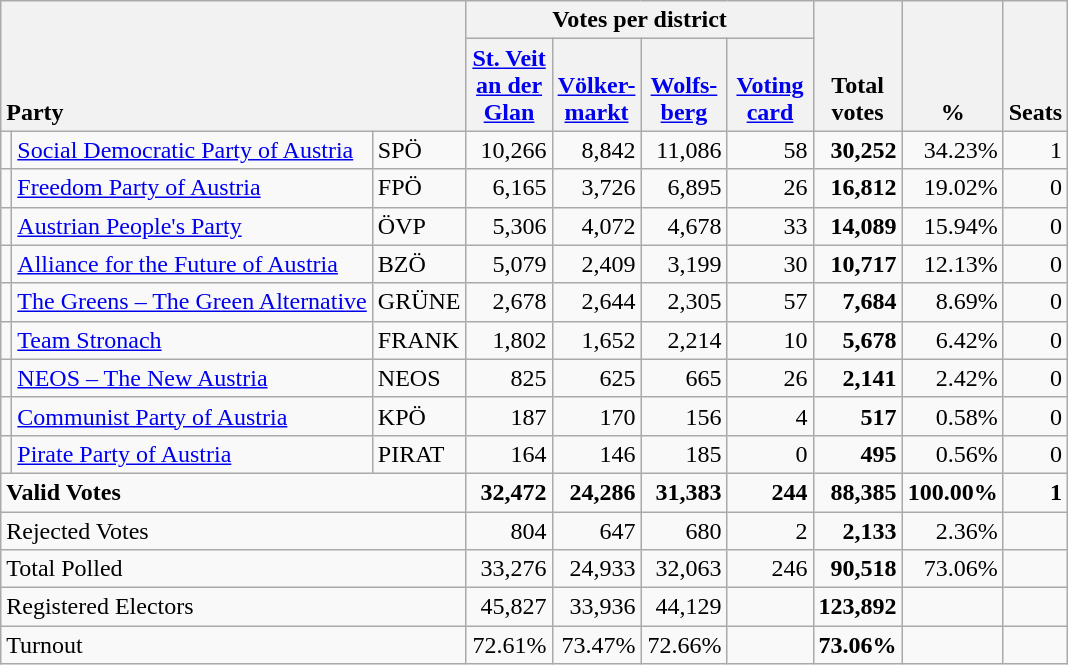<table class="wikitable" border="1" style="text-align:right;">
<tr>
<th style="text-align:left;" valign=bottom rowspan=2 colspan=3>Party</th>
<th colspan=4>Votes per district</th>
<th align=center valign=bottom rowspan=2 width="50">Total<br>votes</th>
<th align=center valign=bottom rowspan=2 width="50">%</th>
<th align=center valign=bottom rowspan=2>Seats</th>
</tr>
<tr>
<th align=center valign=bottom width="50"><a href='#'>St. Veit<br>an der<br>Glan</a></th>
<th align=center valign=bottom width="50"><a href='#'>Völker-<br>markt</a></th>
<th align=center valign=bottom width="50"><a href='#'>Wolfs-<br>berg</a></th>
<th align=center valign=bottom width="50"><a href='#'>Voting<br>card</a></th>
</tr>
<tr>
<td></td>
<td align=left><a href='#'>Social Democratic Party of Austria</a></td>
<td align=left>SPÖ</td>
<td>10,266</td>
<td>8,842</td>
<td>11,086</td>
<td>58</td>
<td><strong>30,252</strong></td>
<td>34.23%</td>
<td>1</td>
</tr>
<tr>
<td></td>
<td align=left><a href='#'>Freedom Party of Austria</a></td>
<td align=left>FPÖ</td>
<td>6,165</td>
<td>3,726</td>
<td>6,895</td>
<td>26</td>
<td><strong>16,812</strong></td>
<td>19.02%</td>
<td>0</td>
</tr>
<tr>
<td></td>
<td align=left><a href='#'>Austrian People's Party</a></td>
<td align=left>ÖVP</td>
<td>5,306</td>
<td>4,072</td>
<td>4,678</td>
<td>33</td>
<td><strong>14,089</strong></td>
<td>15.94%</td>
<td>0</td>
</tr>
<tr>
<td></td>
<td align=left><a href='#'>Alliance for the Future of Austria</a></td>
<td align=left>BZÖ</td>
<td>5,079</td>
<td>2,409</td>
<td>3,199</td>
<td>30</td>
<td><strong>10,717</strong></td>
<td>12.13%</td>
<td>0</td>
</tr>
<tr>
<td></td>
<td align=left style="white-space: nowrap;"><a href='#'>The Greens – The Green Alternative</a></td>
<td align=left>GRÜNE</td>
<td>2,678</td>
<td>2,644</td>
<td>2,305</td>
<td>57</td>
<td><strong>7,684</strong></td>
<td>8.69%</td>
<td>0</td>
</tr>
<tr>
<td></td>
<td align=left><a href='#'>Team Stronach</a></td>
<td align=left>FRANK</td>
<td>1,802</td>
<td>1,652</td>
<td>2,214</td>
<td>10</td>
<td><strong>5,678</strong></td>
<td>6.42%</td>
<td>0</td>
</tr>
<tr>
<td></td>
<td align=left><a href='#'>NEOS – The New Austria</a></td>
<td align=left>NEOS</td>
<td>825</td>
<td>625</td>
<td>665</td>
<td>26</td>
<td><strong>2,141</strong></td>
<td>2.42%</td>
<td>0</td>
</tr>
<tr>
<td></td>
<td align=left><a href='#'>Communist Party of Austria</a></td>
<td align=left>KPÖ</td>
<td>187</td>
<td>170</td>
<td>156</td>
<td>4</td>
<td><strong>517</strong></td>
<td>0.58%</td>
<td>0</td>
</tr>
<tr>
<td></td>
<td align=left><a href='#'>Pirate Party of Austria</a></td>
<td align=left>PIRAT</td>
<td>164</td>
<td>146</td>
<td>185</td>
<td>0</td>
<td><strong>495</strong></td>
<td>0.56%</td>
<td>0</td>
</tr>
<tr style="font-weight:bold">
<td align=left colspan=3>Valid Votes</td>
<td>32,472</td>
<td>24,286</td>
<td>31,383</td>
<td>244</td>
<td>88,385</td>
<td>100.00%</td>
<td>1</td>
</tr>
<tr>
<td align=left colspan=3>Rejected Votes</td>
<td>804</td>
<td>647</td>
<td>680</td>
<td>2</td>
<td><strong>2,133</strong></td>
<td>2.36%</td>
<td></td>
</tr>
<tr>
<td align=left colspan=3>Total Polled</td>
<td>33,276</td>
<td>24,933</td>
<td>32,063</td>
<td>246</td>
<td><strong>90,518</strong></td>
<td>73.06%</td>
<td></td>
</tr>
<tr>
<td align=left colspan=3>Registered Electors</td>
<td>45,827</td>
<td>33,936</td>
<td>44,129</td>
<td></td>
<td><strong>123,892</strong></td>
<td></td>
<td></td>
</tr>
<tr>
<td align=left colspan=3>Turnout</td>
<td>72.61%</td>
<td>73.47%</td>
<td>72.66%</td>
<td></td>
<td><strong>73.06%</strong></td>
<td></td>
<td></td>
</tr>
</table>
